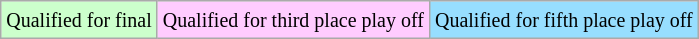<table class="wikitable">
<tr>
<td style="background-color: #ccffcc;"><small>Qualified for final</small></td>
<td style="background-color: #ffccff;"><small>Qualified for third place play off</small></td>
<td style="background-color: #97DEFF;"><small>Qualified for fifth place play off</small></td>
</tr>
</table>
